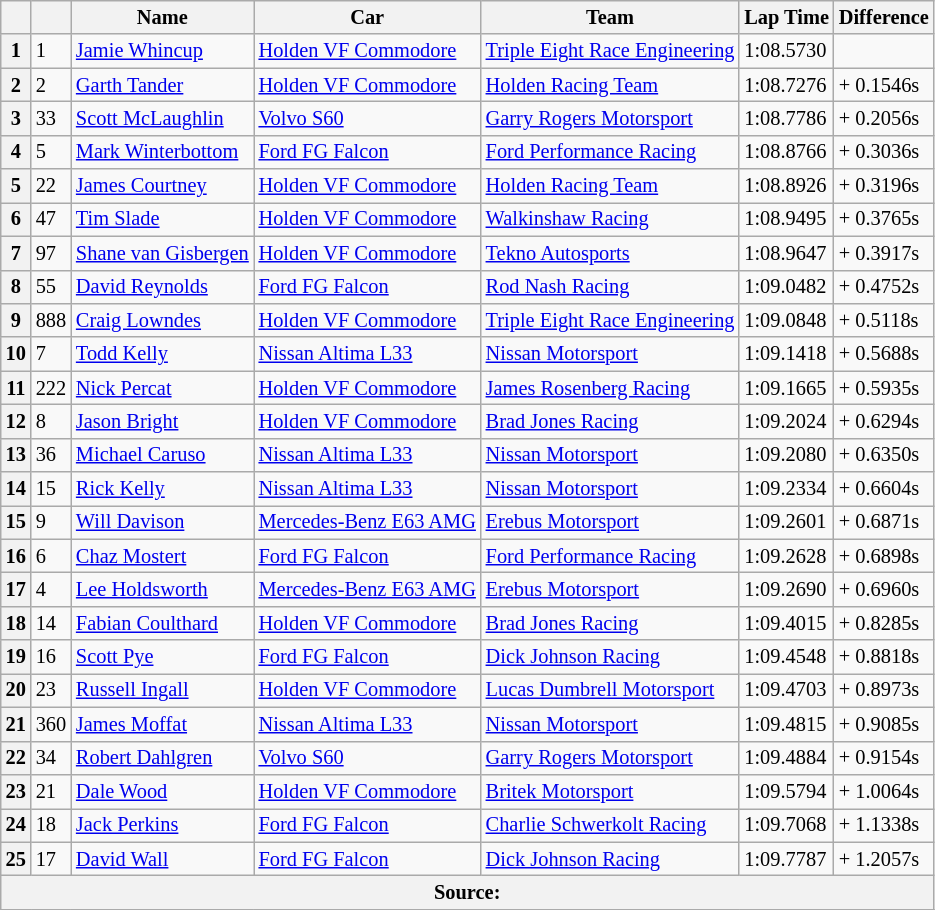<table class="wikitable" style="font-size: 85%;">
<tr>
<th></th>
<th></th>
<th>Name</th>
<th>Car</th>
<th>Team</th>
<th>Lap Time</th>
<th>Difference</th>
</tr>
<tr>
<th>1</th>
<td>1</td>
<td> <a href='#'>Jamie Whincup</a></td>
<td><a href='#'>Holden VF Commodore</a></td>
<td><a href='#'>Triple Eight Race Engineering</a></td>
<td>1:08.5730</td>
<td></td>
</tr>
<tr>
<th>2</th>
<td>2</td>
<td> <a href='#'>Garth Tander</a></td>
<td><a href='#'>Holden VF Commodore</a></td>
<td><a href='#'>Holden Racing Team</a></td>
<td>1:08.7276</td>
<td>+ 0.1546s</td>
</tr>
<tr>
<th>3</th>
<td>33</td>
<td> <a href='#'>Scott McLaughlin</a></td>
<td><a href='#'>Volvo S60</a></td>
<td><a href='#'>Garry Rogers Motorsport</a></td>
<td>1:08.7786</td>
<td>+ 0.2056s</td>
</tr>
<tr>
<th>4</th>
<td>5</td>
<td> <a href='#'>Mark Winterbottom</a></td>
<td><a href='#'>Ford FG Falcon</a></td>
<td><a href='#'>Ford Performance Racing</a></td>
<td>1:08.8766</td>
<td>+ 0.3036s</td>
</tr>
<tr>
<th>5</th>
<td>22</td>
<td> <a href='#'>James Courtney</a></td>
<td><a href='#'>Holden VF Commodore</a></td>
<td><a href='#'>Holden Racing Team</a></td>
<td>1:08.8926</td>
<td>+ 0.3196s</td>
</tr>
<tr>
<th>6</th>
<td>47</td>
<td> <a href='#'>Tim Slade</a></td>
<td><a href='#'>Holden VF Commodore</a></td>
<td><a href='#'>Walkinshaw Racing</a></td>
<td>1:08.9495</td>
<td>+ 0.3765s</td>
</tr>
<tr>
<th>7</th>
<td>97</td>
<td> <a href='#'>Shane van Gisbergen</a></td>
<td><a href='#'>Holden VF Commodore</a></td>
<td><a href='#'>Tekno Autosports</a></td>
<td>1:08.9647</td>
<td>+ 0.3917s</td>
</tr>
<tr>
<th>8</th>
<td>55</td>
<td> <a href='#'>David Reynolds</a></td>
<td><a href='#'>Ford FG Falcon</a></td>
<td><a href='#'>Rod Nash Racing</a></td>
<td>1:09.0482</td>
<td>+ 0.4752s</td>
</tr>
<tr>
<th>9</th>
<td>888</td>
<td> <a href='#'>Craig Lowndes</a></td>
<td><a href='#'>Holden VF Commodore</a></td>
<td><a href='#'>Triple Eight Race Engineering</a></td>
<td>1:09.0848</td>
<td>+ 0.5118s</td>
</tr>
<tr>
<th>10</th>
<td>7</td>
<td> <a href='#'>Todd Kelly</a></td>
<td><a href='#'>Nissan Altima L33</a></td>
<td><a href='#'>Nissan Motorsport</a></td>
<td>1:09.1418</td>
<td>+ 0.5688s</td>
</tr>
<tr>
<th>11</th>
<td>222</td>
<td> <a href='#'>Nick Percat</a></td>
<td><a href='#'>Holden VF Commodore</a></td>
<td><a href='#'>James Rosenberg Racing</a></td>
<td>1:09.1665</td>
<td>+ 0.5935s</td>
</tr>
<tr>
<th>12</th>
<td>8</td>
<td> <a href='#'>Jason Bright</a></td>
<td><a href='#'>Holden VF Commodore</a></td>
<td><a href='#'>Brad Jones Racing</a></td>
<td>1:09.2024</td>
<td>+ 0.6294s</td>
</tr>
<tr>
<th>13</th>
<td>36</td>
<td> <a href='#'>Michael Caruso</a></td>
<td><a href='#'>Nissan Altima L33</a></td>
<td><a href='#'>Nissan Motorsport</a></td>
<td>1:09.2080</td>
<td>+ 0.6350s</td>
</tr>
<tr>
<th>14</th>
<td>15</td>
<td> <a href='#'>Rick Kelly</a></td>
<td><a href='#'>Nissan Altima L33</a></td>
<td><a href='#'>Nissan Motorsport</a></td>
<td>1:09.2334</td>
<td>+ 0.6604s</td>
</tr>
<tr>
<th>15</th>
<td>9</td>
<td> <a href='#'>Will Davison</a></td>
<td><a href='#'>Mercedes-Benz E63 AMG</a></td>
<td><a href='#'>Erebus Motorsport</a></td>
<td>1:09.2601</td>
<td>+ 0.6871s</td>
</tr>
<tr>
<th>16</th>
<td>6</td>
<td> <a href='#'>Chaz Mostert</a></td>
<td><a href='#'>Ford FG Falcon</a></td>
<td><a href='#'>Ford Performance Racing</a></td>
<td>1:09.2628</td>
<td>+ 0.6898s</td>
</tr>
<tr>
<th>17</th>
<td>4</td>
<td> <a href='#'>Lee Holdsworth</a></td>
<td><a href='#'>Mercedes-Benz E63 AMG</a></td>
<td><a href='#'>Erebus Motorsport</a></td>
<td>1:09.2690</td>
<td>+ 0.6960s</td>
</tr>
<tr>
<th>18</th>
<td>14</td>
<td> <a href='#'>Fabian Coulthard</a></td>
<td><a href='#'>Holden VF Commodore</a></td>
<td><a href='#'>Brad Jones Racing</a></td>
<td>1:09.4015</td>
<td>+ 0.8285s</td>
</tr>
<tr>
<th>19</th>
<td>16</td>
<td> <a href='#'>Scott Pye</a></td>
<td><a href='#'>Ford FG Falcon</a></td>
<td><a href='#'>Dick Johnson Racing</a></td>
<td>1:09.4548</td>
<td>+ 0.8818s</td>
</tr>
<tr>
<th>20</th>
<td>23</td>
<td> <a href='#'>Russell Ingall</a></td>
<td><a href='#'>Holden VF Commodore</a></td>
<td><a href='#'>Lucas Dumbrell Motorsport</a></td>
<td>1:09.4703</td>
<td>+ 0.8973s</td>
</tr>
<tr>
<th>21</th>
<td>360</td>
<td> <a href='#'>James Moffat</a></td>
<td><a href='#'>Nissan Altima L33</a></td>
<td><a href='#'>Nissan Motorsport</a></td>
<td>1:09.4815</td>
<td>+ 0.9085s</td>
</tr>
<tr>
<th>22</th>
<td>34</td>
<td> <a href='#'>Robert Dahlgren</a></td>
<td><a href='#'>Volvo S60</a></td>
<td><a href='#'>Garry Rogers Motorsport</a></td>
<td>1:09.4884</td>
<td>+ 0.9154s</td>
</tr>
<tr>
<th>23</th>
<td>21</td>
<td> <a href='#'>Dale Wood</a></td>
<td><a href='#'>Holden VF Commodore</a></td>
<td><a href='#'>Britek Motorsport</a></td>
<td>1:09.5794</td>
<td>+ 1.0064s</td>
</tr>
<tr>
<th>24</th>
<td>18</td>
<td> <a href='#'>Jack Perkins</a></td>
<td><a href='#'>Ford FG Falcon</a></td>
<td><a href='#'>Charlie Schwerkolt Racing</a></td>
<td>1:09.7068</td>
<td>+ 1.1338s</td>
</tr>
<tr>
<th>25</th>
<td>17</td>
<td> <a href='#'>David Wall</a></td>
<td><a href='#'>Ford FG Falcon</a></td>
<td><a href='#'>Dick Johnson Racing</a></td>
<td>1:09.7787</td>
<td>+ 1.2057s</td>
</tr>
<tr>
<th colspan="8">Source:</th>
</tr>
<tr>
</tr>
</table>
